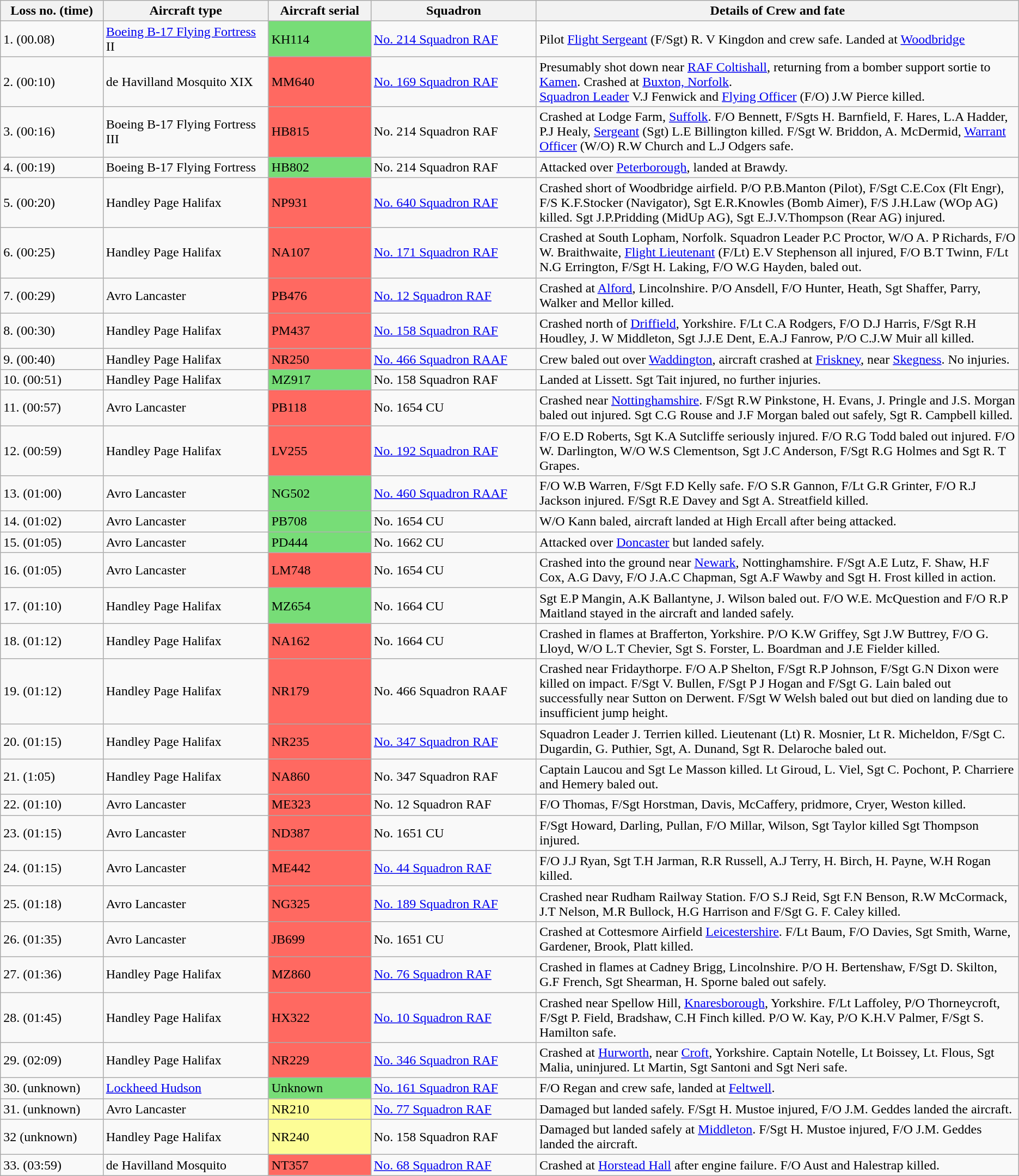<table class="wikitable">
<tr>
<th style="width:120px; text-align:center;">Loss no. (time)</th>
<th style="width:200px; text-align:center;">Aircraft type</th>
<th style="width:120px; text-align:center;">Aircraft serial</th>
<th style="width:200px; text-align:center;">Squadron</th>
<th style="width:600px; text-align:center;">Details of Crew and fate</th>
</tr>
<tr>
<td>1. (00.08)</td>
<td><a href='#'>Boeing B-17 Flying Fortress</a> II</td>
<td style="background:#7d7; text-align:centre;">KH114</td>
<td><a href='#'>No. 214 Squadron RAF</a></td>
<td>Pilot <a href='#'>Flight Sergeant</a> (F/Sgt) R. V Kingdon and crew safe. Landed at <a href='#'>Woodbridge</a></td>
</tr>
<tr>
<td>2. (00:10)</td>
<td>de Havilland Mosquito XIX</td>
<td style="text-align:centre; background:#ff6961;">MM640</td>
<td><a href='#'>No. 169 Squadron RAF</a></td>
<td>Presumably shot down near <a href='#'>RAF Coltishall</a>, returning from a bomber support sortie to <a href='#'>Kamen</a>. Crashed at <a href='#'>Buxton, Norfolk</a>.<br><a href='#'>Squadron Leader</a> V.J Fenwick and <a href='#'>Flying Officer</a> (F/O) J.W Pierce killed.</td>
</tr>
<tr>
<td>3. (00:16)</td>
<td>Boeing B-17 Flying Fortress III</td>
<td style="text-align:centre; background:#ff6961;">HB815</td>
<td>No. 214 Squadron RAF</td>
<td>Crashed at Lodge Farm, <a href='#'>Suffolk</a>. F/O Bennett, F/Sgts H. Barnfield, F. Hares, L.A Hadder, P.J Healy, <a href='#'>Sergeant</a> (Sgt) L.E Billington killed. F/Sgt W. Briddon, A. McDermid, <a href='#'>Warrant Officer</a> (W/O) R.W Church and L.J Odgers safe.</td>
</tr>
<tr>
<td>4. (00:19)</td>
<td>Boeing B-17 Flying Fortress</td>
<td style="background:#7d7; text-align:centre;">HB802</td>
<td>No. 214 Squadron RAF</td>
<td>Attacked over <a href='#'>Peterborough</a>, landed at Brawdy.</td>
</tr>
<tr>
<td>5. (00:20)</td>
<td>Handley Page Halifax</td>
<td style="text-align:centre; background:#ff6961;">NP931</td>
<td><a href='#'>No. 640 Squadron RAF</a></td>
<td>Crashed short of Woodbridge airfield. P/O P.B.Manton (Pilot), F/Sgt C.E.Cox (Flt Engr), F/S K.F.Stocker (Navigator), Sgt E.R.Knowles (Bomb Aimer), F/S J.H.Law (WOp AG) killed. Sgt J.P.Pridding (MidUp AG), Sgt E.J.V.Thompson (Rear AG) injured.</td>
</tr>
<tr>
<td>6. (00:25)</td>
<td>Handley Page Halifax</td>
<td style="text-align:centre; background:#ff6961;">NA107</td>
<td><a href='#'>No. 171 Squadron RAF</a></td>
<td>Crashed at South Lopham, Norfolk. Squadron Leader P.C Proctor, W/O A. P Richards, F/O W. Braithwaite, <a href='#'>Flight Lieutenant</a> (F/Lt) E.V Stephenson all injured, F/O B.T Twinn, F/Lt N.G Errington, F/Sgt H. Laking, F/O W.G Hayden, baled out.</td>
</tr>
<tr>
<td>7. (00:29)</td>
<td>Avro Lancaster</td>
<td style="text-align:centre; background:#ff6961;">PB476</td>
<td><a href='#'>No. 12 Squadron RAF</a></td>
<td>Crashed at <a href='#'>Alford</a>, Lincolnshire. P/O Ansdell, F/O Hunter, Heath, Sgt Shaffer, Parry, Walker and Mellor killed.</td>
</tr>
<tr>
<td>8. (00:30)</td>
<td>Handley Page Halifax</td>
<td style="text-align:centre; background:#ff6961;">PM437</td>
<td><a href='#'>No. 158 Squadron RAF</a></td>
<td>Crashed north of <a href='#'>Driffield</a>, Yorkshire. F/Lt C.A Rodgers, F/O D.J Harris, F/Sgt R.H Houdley, J. W Middleton, Sgt J.J.E Dent, E.A.J Fanrow, P/O C.J.W Muir all killed.</td>
</tr>
<tr>
<td>9. (00:40)</td>
<td>Handley Page Halifax</td>
<td style="text-align:centre; background:#ff6961;">NR250</td>
<td><a href='#'>No. 466 Squadron RAAF</a></td>
<td>Crew baled out over <a href='#'>Waddington</a>, aircraft crashed at <a href='#'>Friskney</a>, near <a href='#'>Skegness</a>. No injuries.</td>
</tr>
<tr>
<td>10. (00:51)</td>
<td>Handley Page Halifax</td>
<td style="background:#7d7; text-align:centre;">MZ917</td>
<td>No. 158 Squadron RAF</td>
<td>Landed at Lissett. Sgt Tait injured, no further injuries.</td>
</tr>
<tr>
<td>11. (00:57)</td>
<td>Avro Lancaster</td>
<td style="text-align:centre; background:#ff6961;">PB118</td>
<td>No. 1654 CU</td>
<td>Crashed near <a href='#'>Nottinghamshire</a>. F/Sgt R.W Pinkstone, H. Evans, J. Pringle and J.S. Morgan baled out injured. Sgt C.G Rouse and J.F Morgan baled out safely, Sgt R. Campbell killed.</td>
</tr>
<tr>
<td>12. (00:59)</td>
<td>Handley Page Halifax</td>
<td style="text-align:centre; background:#ff6961;">LV255</td>
<td><a href='#'>No. 192 Squadron RAF</a></td>
<td>F/O E.D Roberts, Sgt K.A Sutcliffe seriously injured. F/O R.G Todd baled out injured. F/O W. Darlington, W/O W.S Clementson, Sgt J.C Anderson, F/Sgt R.G Holmes and Sgt R. T Grapes.</td>
</tr>
<tr>
<td>13. (01:00)</td>
<td>Avro Lancaster</td>
<td style="background:#7d7; text-align:centre;">NG502</td>
<td><a href='#'>No. 460 Squadron RAAF</a></td>
<td>F/O W.B Warren, F/Sgt F.D Kelly safe. F/O S.R Gannon, F/Lt G.R Grinter, F/O R.J Jackson injured. F/Sgt R.E Davey and Sgt A. Streatfield killed.</td>
</tr>
<tr>
<td>14. (01:02)</td>
<td>Avro Lancaster</td>
<td style="background:#7d7; text-align:centre;">PB708</td>
<td>No. 1654 CU</td>
<td>W/O Kann baled, aircraft landed at High Ercall after being attacked.</td>
</tr>
<tr>
<td>15. (01:05)</td>
<td>Avro Lancaster</td>
<td style="background:#7d7; text-align:centre;">PD444</td>
<td>No. 1662 CU</td>
<td>Attacked over <a href='#'>Doncaster</a> but landed safely.</td>
</tr>
<tr>
<td>16. (01:05)</td>
<td>Avro Lancaster</td>
<td style="text-align:centre; background:#ff6961;">LM748</td>
<td>No. 1654 CU</td>
<td>Crashed into the ground near <a href='#'>Newark</a>, Nottinghamshire. F/Sgt A.E Lutz, F. Shaw, H.F Cox, A.G Davy, F/O J.A.C Chapman, Sgt A.F Wawby and Sgt H. Frost killed in action.</td>
</tr>
<tr>
<td>17. (01:10)</td>
<td>Handley Page Halifax</td>
<td style="background:#7d7; text-align:centre;">MZ654</td>
<td>No. 1664 CU</td>
<td>Sgt E.P Mangin, A.K Ballantyne, J. Wilson baled out. F/O W.E. McQuestion and F/O R.P Maitland stayed in the aircraft and landed safely.</td>
</tr>
<tr>
<td>18. (01:12)</td>
<td>Handley Page Halifax</td>
<td style="text-align:centre; background:#ff6961;">NA162</td>
<td>No. 1664 CU</td>
<td>Crashed in flames at Brafferton, Yorkshire. P/O K.W Griffey, Sgt J.W Buttrey, F/O G. Lloyd, W/O L.T Chevier, Sgt S. Forster, L. Boardman and J.E Fielder killed.</td>
</tr>
<tr>
<td>19. (01:12)</td>
<td>Handley Page Halifax</td>
<td style="text-align:centre; background:#ff6961;">NR179</td>
<td>No. 466 Squadron RAAF</td>
<td>Crashed near Fridaythorpe. F/O A.P Shelton, F/Sgt R.P Johnson, F/Sgt G.N Dixon were killed on impact. F/Sgt V. Bullen, F/Sgt P J Hogan and F/Sgt G. Lain baled out successfully near Sutton on Derwent. F/Sgt W Welsh baled out but died on landing due to insufficient jump height.</td>
</tr>
<tr>
<td>20. (01:15)</td>
<td>Handley Page Halifax</td>
<td style="text-align:centre; background:#ff6961;">NR235</td>
<td><a href='#'>No. 347 Squadron RAF</a></td>
<td>Squadron Leader J. Terrien killed. Lieutenant (Lt) R. Mosnier, Lt R. Micheldon, F/Sgt C. Dugardin, G. Puthier, Sgt, A. Dunand, Sgt R. Delaroche baled out.</td>
</tr>
<tr>
<td>21. (1:05)</td>
<td>Handley Page Halifax</td>
<td style="text-align:centre; background:#ff6961;">NA860</td>
<td>No. 347 Squadron RAF</td>
<td>Captain Laucou and Sgt Le Masson killed. Lt Giroud, L. Viel, Sgt C. Pochont, P. Charriere and Hemery baled out.</td>
</tr>
<tr>
<td>22. (01:10)</td>
<td>Avro Lancaster</td>
<td style="text-align:centre; background:#ff6961;">ME323</td>
<td>No. 12 Squadron RAF</td>
<td>F/O Thomas, F/Sgt Horstman, Davis, McCaffery, pridmore, Cryer, Weston killed.</td>
</tr>
<tr>
<td>23. (01:15)</td>
<td>Avro Lancaster</td>
<td style="text-align:centre; background:#ff6961;">ND387</td>
<td>No. 1651 CU</td>
<td>F/Sgt Howard, Darling, Pullan, F/O Millar, Wilson, Sgt Taylor killed Sgt Thompson injured.</td>
</tr>
<tr>
<td>24. (01:15)</td>
<td>Avro Lancaster</td>
<td style="text-align:centre; background:#ff6961;">ME442</td>
<td><a href='#'>No. 44 Squadron RAF</a></td>
<td>F/O J.J Ryan, Sgt T.H Jarman, R.R Russell, A.J Terry, H. Birch, H. Payne, W.H Rogan killed.</td>
</tr>
<tr>
<td>25. (01:18)</td>
<td>Avro Lancaster</td>
<td style="text-align:centre; background:#ff6961;">NG325</td>
<td><a href='#'>No. 189 Squadron RAF</a></td>
<td>Crashed near Rudham Railway Station. F/O S.J Reid, Sgt F.N Benson, R.W McCormack, J.T Nelson, M.R Bullock, H.G Harrison and F/Sgt G. F. Caley killed.</td>
</tr>
<tr>
<td>26. (01:35)</td>
<td>Avro Lancaster</td>
<td style="text-align:centre; background:#ff6961;">JB699</td>
<td>No. 1651 CU</td>
<td>Crashed at Cottesmore Airfield <a href='#'>Leicestershire</a>. F/Lt Baum, F/O Davies, Sgt Smith, Warne, Gardener, Brook, Platt killed.</td>
</tr>
<tr>
<td>27. (01:36)</td>
<td>Handley Page Halifax</td>
<td style="text-align:centre; background:#ff6961;">MZ860</td>
<td><a href='#'>No. 76 Squadron RAF</a></td>
<td>Crashed in flames at Cadney Brigg, Lincolnshire. P/O H. Bertenshaw, F/Sgt D. Skilton, G.F French, Sgt Shearman, H. Sporne baled out safely.</td>
</tr>
<tr>
<td>28. (01:45)</td>
<td>Handley Page Halifax</td>
<td style="text-align:centre; background:#ff6961;">HX322</td>
<td><a href='#'>No. 10 Squadron RAF</a></td>
<td>Crashed near Spellow Hill, <a href='#'>Knaresborough</a>, Yorkshire. F/Lt Laffoley, P/O Thorneycroft, F/Sgt P. Field, Bradshaw, C.H Finch killed. P/O W. Kay, P/O K.H.V Palmer, F/Sgt S. Hamilton safe.</td>
</tr>
<tr>
<td>29. (02:09)</td>
<td>Handley Page Halifax</td>
<td style="text-align:centre; background:#ff6961;">NR229</td>
<td><a href='#'>No. 346 Squadron RAF</a></td>
<td>Crashed at <a href='#'>Hurworth</a>, near <a href='#'>Croft</a>, Yorkshire. Captain Notelle, Lt Boissey, Lt. Flous, Sgt Malia, uninjured. Lt Martin, Sgt Santoni and Sgt Neri safe.</td>
</tr>
<tr>
<td>30. (unknown)</td>
<td><a href='#'>Lockheed Hudson</a></td>
<td style="text-align:centre; background:#7d7;">Unknown</td>
<td><a href='#'>No. 161 Squadron RAF</a></td>
<td>F/O Regan and crew safe, landed at <a href='#'>Feltwell</a>.</td>
</tr>
<tr>
<td>31. (unknown)</td>
<td>Avro Lancaster</td>
<td style="text-align:centre; background:#FDFD96;">NR210</td>
<td><a href='#'>No. 77 Squadron RAF</a></td>
<td>Damaged but landed safely. F/Sgt H. Mustoe injured, F/O J.M. Geddes landed the aircraft.</td>
</tr>
<tr>
<td>32 (unknown)</td>
<td>Handley Page Halifax</td>
<td style="text-align:centre; background:#FDFD96;">NR240</td>
<td>No. 158 Squadron RAF</td>
<td>Damaged but landed safely at <a href='#'>Middleton</a>. F/Sgt H. Mustoe injured, F/O J.M. Geddes landed the aircraft.</td>
</tr>
<tr>
<td>33. (03:59)</td>
<td>de Havilland Mosquito</td>
<td style="text-align:centre; background:#ff6961;">NT357</td>
<td><a href='#'>No. 68 Squadron RAF</a></td>
<td>Crashed at <a href='#'>Horstead Hall</a> after engine failure. F/O Aust and Halestrap killed.</td>
</tr>
</table>
